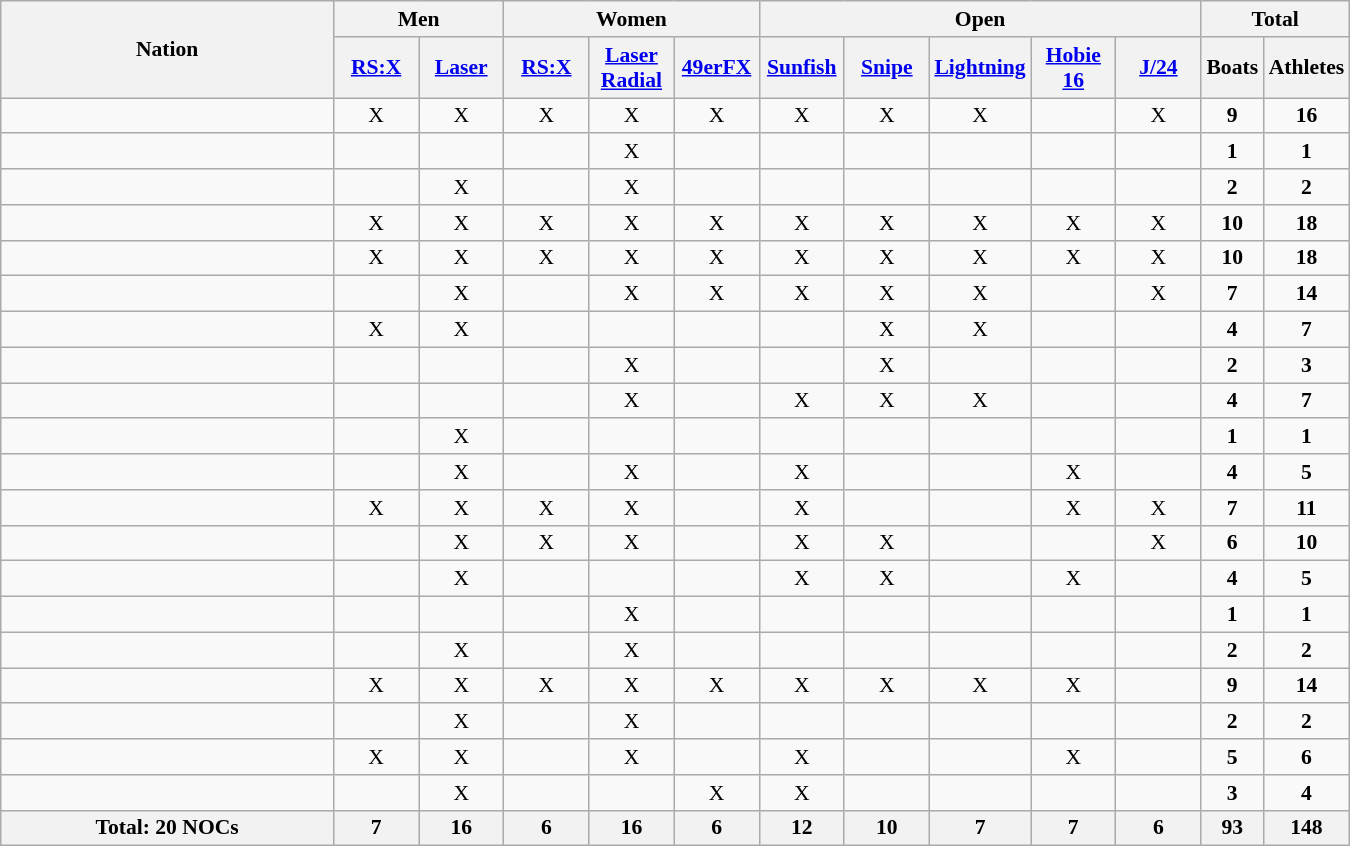<table class=wikitable width=900 style="text-align:center; font-size:90%">
<tr>
<th rowspan="2" align="left">Nation</th>
<th colspan="2">Men</th>
<th colspan="3">Women</th>
<th colspan=5>Open</th>
<th colspan=2>Total</th>
</tr>
<tr>
<th width=50><a href='#'>RS:X</a></th>
<th width=50><a href='#'>Laser</a></th>
<th width=50><a href='#'>RS:X</a></th>
<th width=50><a href='#'>Laser Radial</a></th>
<th width=50><a href='#'>49erFX</a></th>
<th width=50><a href='#'>Sunfish</a></th>
<th width=50><a href='#'>Snipe</a></th>
<th width=50><a href='#'>Lightning</a></th>
<th width=50><a href='#'>Hobie 16</a></th>
<th width=50><a href='#'>J/24</a></th>
<th width=35>Boats</th>
<th width=49>Athletes</th>
</tr>
<tr>
<td align=left></td>
<td>X</td>
<td>X</td>
<td>X</td>
<td>X</td>
<td>X</td>
<td>X</td>
<td>X</td>
<td>X</td>
<td></td>
<td>X</td>
<td><strong>9</strong></td>
<td><strong>16</strong></td>
</tr>
<tr>
<td align=left></td>
<td></td>
<td></td>
<td></td>
<td>X</td>
<td></td>
<td></td>
<td></td>
<td></td>
<td></td>
<td></td>
<td><strong>1</strong></td>
<td><strong>1</strong></td>
</tr>
<tr>
<td align=left></td>
<td></td>
<td>X</td>
<td></td>
<td>X</td>
<td></td>
<td></td>
<td></td>
<td></td>
<td></td>
<td></td>
<td><strong>2</strong></td>
<td><strong>2</strong></td>
</tr>
<tr>
<td align=left></td>
<td>X</td>
<td>X</td>
<td>X</td>
<td>X</td>
<td>X</td>
<td>X</td>
<td>X</td>
<td>X</td>
<td>X</td>
<td>X</td>
<td><strong>10</strong></td>
<td><strong>18</strong></td>
</tr>
<tr>
<td align=left></td>
<td>X</td>
<td>X</td>
<td>X</td>
<td>X</td>
<td>X</td>
<td>X</td>
<td>X</td>
<td>X</td>
<td>X</td>
<td>X</td>
<td><strong>10</strong></td>
<td><strong>18</strong></td>
</tr>
<tr>
<td align=left></td>
<td></td>
<td>X</td>
<td></td>
<td>X</td>
<td>X</td>
<td>X</td>
<td>X</td>
<td>X</td>
<td></td>
<td>X</td>
<td><strong>7</strong></td>
<td><strong>14</strong></td>
</tr>
<tr>
<td align=left></td>
<td>X</td>
<td>X</td>
<td></td>
<td></td>
<td></td>
<td></td>
<td>X</td>
<td>X</td>
<td></td>
<td></td>
<td><strong>4</strong></td>
<td><strong>7</strong></td>
</tr>
<tr>
<td align=left></td>
<td></td>
<td></td>
<td></td>
<td>X</td>
<td></td>
<td></td>
<td>X</td>
<td></td>
<td></td>
<td></td>
<td><strong>2</strong></td>
<td><strong>3</strong></td>
</tr>
<tr>
<td align=left></td>
<td></td>
<td></td>
<td></td>
<td>X</td>
<td></td>
<td>X</td>
<td>X</td>
<td>X</td>
<td></td>
<td></td>
<td><strong>4</strong></td>
<td><strong>7</strong></td>
</tr>
<tr>
<td align=left></td>
<td></td>
<td>X</td>
<td></td>
<td></td>
<td></td>
<td></td>
<td></td>
<td></td>
<td></td>
<td></td>
<td><strong>1</strong></td>
<td><strong>1</strong></td>
</tr>
<tr>
<td align=left></td>
<td></td>
<td>X</td>
<td></td>
<td>X</td>
<td></td>
<td>X</td>
<td></td>
<td></td>
<td>X</td>
<td></td>
<td><strong>4</strong></td>
<td><strong>5</strong></td>
</tr>
<tr>
<td align=left></td>
<td>X</td>
<td>X</td>
<td>X</td>
<td>X</td>
<td></td>
<td>X</td>
<td></td>
<td></td>
<td>X</td>
<td>X</td>
<td><strong>7</strong></td>
<td><strong>11</strong></td>
</tr>
<tr>
<td align=left></td>
<td></td>
<td>X</td>
<td>X</td>
<td>X</td>
<td></td>
<td>X</td>
<td>X</td>
<td></td>
<td></td>
<td>X</td>
<td><strong>6</strong></td>
<td><strong>10</strong></td>
</tr>
<tr>
<td align=left></td>
<td></td>
<td>X</td>
<td></td>
<td></td>
<td></td>
<td>X</td>
<td>X</td>
<td></td>
<td>X</td>
<td></td>
<td><strong>4</strong></td>
<td><strong>5</strong></td>
</tr>
<tr>
<td align=left></td>
<td></td>
<td></td>
<td></td>
<td>X</td>
<td></td>
<td></td>
<td></td>
<td></td>
<td></td>
<td></td>
<td><strong>1</strong></td>
<td><strong>1</strong></td>
</tr>
<tr>
<td align=left></td>
<td></td>
<td>X</td>
<td></td>
<td>X</td>
<td></td>
<td></td>
<td></td>
<td></td>
<td></td>
<td></td>
<td><strong>2</strong></td>
<td><strong>2</strong></td>
</tr>
<tr>
<td align=left></td>
<td>X</td>
<td>X</td>
<td>X</td>
<td>X</td>
<td>X</td>
<td>X</td>
<td>X</td>
<td>X</td>
<td>X</td>
<td></td>
<td><strong>9</strong></td>
<td><strong>14</strong></td>
</tr>
<tr>
<td align=left></td>
<td></td>
<td>X</td>
<td></td>
<td>X</td>
<td></td>
<td></td>
<td></td>
<td></td>
<td></td>
<td></td>
<td><strong>2</strong></td>
<td><strong>2</strong></td>
</tr>
<tr>
<td align=left></td>
<td>X</td>
<td>X</td>
<td></td>
<td>X</td>
<td></td>
<td>X</td>
<td></td>
<td></td>
<td>X</td>
<td></td>
<td><strong>5</strong></td>
<td><strong>6</strong></td>
</tr>
<tr>
<td align=left></td>
<td></td>
<td>X</td>
<td></td>
<td></td>
<td>X</td>
<td>X</td>
<td></td>
<td></td>
<td></td>
<td></td>
<td><strong>3</strong></td>
<td><strong>4</strong></td>
</tr>
<tr>
<th>Total: 20 NOCs</th>
<th>7</th>
<th>16</th>
<th>6</th>
<th>16</th>
<th>6</th>
<th>12</th>
<th>10</th>
<th>7</th>
<th>7</th>
<th>6</th>
<th>93</th>
<th>148</th>
</tr>
</table>
